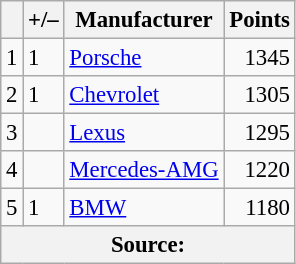<table class="wikitable" style="font-size: 95%;">
<tr>
<th scope="col"></th>
<th scope="col">+/–</th>
<th scope="col">Manufacturer</th>
<th scope="col">Points</th>
</tr>
<tr>
<td align=center>1</td>
<td align="left"> 1</td>
<td> <a href='#'>Porsche</a></td>
<td align=right>1345</td>
</tr>
<tr>
<td align=center>2</td>
<td align="left"> 1</td>
<td> <a href='#'>Chevrolet</a></td>
<td align=right>1305</td>
</tr>
<tr>
<td align=center>3</td>
<td align="left"></td>
<td> <a href='#'>Lexus</a></td>
<td align=right>1295</td>
</tr>
<tr>
<td align=center>4</td>
<td align="left"></td>
<td> <a href='#'>Mercedes-AMG</a></td>
<td align=right>1220</td>
</tr>
<tr>
<td align=center>5</td>
<td align="left"> 1</td>
<td> <a href='#'>BMW</a></td>
<td align=right>1180</td>
</tr>
<tr>
<th colspan=5>Source:</th>
</tr>
</table>
